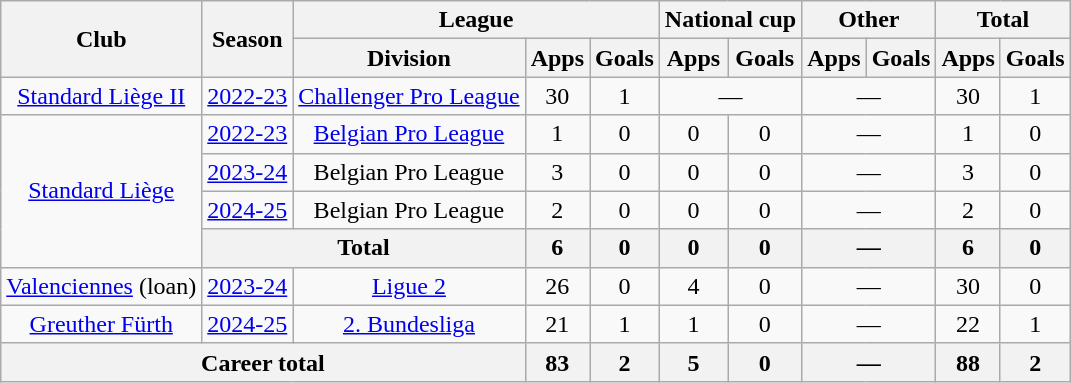<table class="wikitable" style="text-align: center">
<tr>
<th rowspan="2">Club</th>
<th rowspan="2">Season</th>
<th colspan="3">League</th>
<th colspan="2">National cup</th>
<th colspan="2">Other</th>
<th colspan="2">Total</th>
</tr>
<tr>
<th>Division</th>
<th>Apps</th>
<th>Goals</th>
<th>Apps</th>
<th>Goals</th>
<th>Apps</th>
<th>Goals</th>
<th>Apps</th>
<th>Goals</th>
</tr>
<tr>
<td><a href='#'>Standard Liège II</a></td>
<td><a href='#'>2022-23</a></td>
<td><a href='#'>Challenger Pro League</a></td>
<td>30</td>
<td>1</td>
<td colspan="2">—</td>
<td colspan="2">—</td>
<td>30</td>
<td>1</td>
</tr>
<tr>
<td rowspan="4"><a href='#'>Standard Liège</a></td>
<td><a href='#'>2022-23</a></td>
<td><a href='#'>Belgian Pro League</a></td>
<td>1</td>
<td>0</td>
<td>0</td>
<td>0</td>
<td colspan="2">—</td>
<td>1</td>
<td>0</td>
</tr>
<tr>
<td><a href='#'>2023-24</a></td>
<td>Belgian Pro League</td>
<td>3</td>
<td>0</td>
<td>0</td>
<td>0</td>
<td colspan="2">—</td>
<td>3</td>
<td>0</td>
</tr>
<tr>
<td><a href='#'>2024-25</a></td>
<td>Belgian Pro League</td>
<td>2</td>
<td>0</td>
<td>0</td>
<td>0</td>
<td colspan="2">—</td>
<td>2</td>
<td>0</td>
</tr>
<tr>
<th colspan="2">Total</th>
<th>6</th>
<th>0</th>
<th>0</th>
<th>0</th>
<th colspan="2">—</th>
<th>6</th>
<th>0</th>
</tr>
<tr>
<td><a href='#'>Valenciennes</a> (loan)</td>
<td><a href='#'>2023-24</a></td>
<td><a href='#'>Ligue 2</a></td>
<td>26</td>
<td>0</td>
<td>4</td>
<td>0</td>
<td colspan="2">—</td>
<td>30</td>
<td>0</td>
</tr>
<tr>
<td><a href='#'>Greuther Fürth</a></td>
<td><a href='#'>2024-25</a></td>
<td><a href='#'>2. Bundesliga</a></td>
<td>21</td>
<td>1</td>
<td>1</td>
<td>0</td>
<td colspan="2">—</td>
<td>22</td>
<td>1</td>
</tr>
<tr>
<th colspan="3">Career total</th>
<th>83</th>
<th>2</th>
<th>5</th>
<th>0</th>
<th colspan="2">—</th>
<th>88</th>
<th>2</th>
</tr>
</table>
